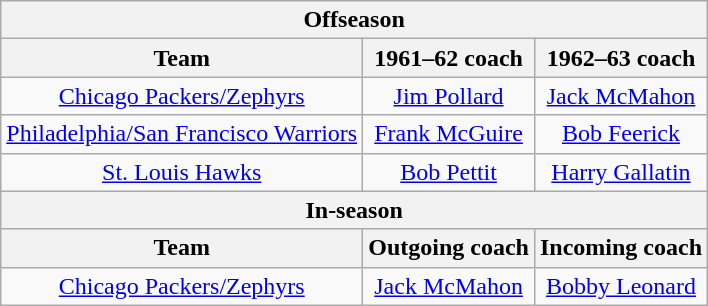<table class="wikitable" border="1" style="text-align: center">
<tr>
<th colspan="3">Offseason</th>
</tr>
<tr>
<th>Team</th>
<th>1961–62 coach</th>
<th>1962–63 coach</th>
</tr>
<tr>
<td><a href='#'>Chicago Packers/Zephyrs</a></td>
<td><a href='#'>Jim Pollard</a></td>
<td><a href='#'>Jack McMahon</a></td>
</tr>
<tr>
<td><a href='#'>Philadelphia/San Francisco Warriors</a></td>
<td><a href='#'>Frank McGuire</a></td>
<td><a href='#'>Bob Feerick</a></td>
</tr>
<tr>
<td><a href='#'>St. Louis Hawks</a></td>
<td><a href='#'>Bob Pettit</a></td>
<td><a href='#'>Harry Gallatin</a></td>
</tr>
<tr>
<th colspan="3">In-season</th>
</tr>
<tr>
<th>Team</th>
<th>Outgoing coach</th>
<th>Incoming coach</th>
</tr>
<tr>
<td><a href='#'>Chicago Packers/Zephyrs</a></td>
<td><a href='#'>Jack McMahon</a></td>
<td><a href='#'>Bobby Leonard</a></td>
</tr>
</table>
